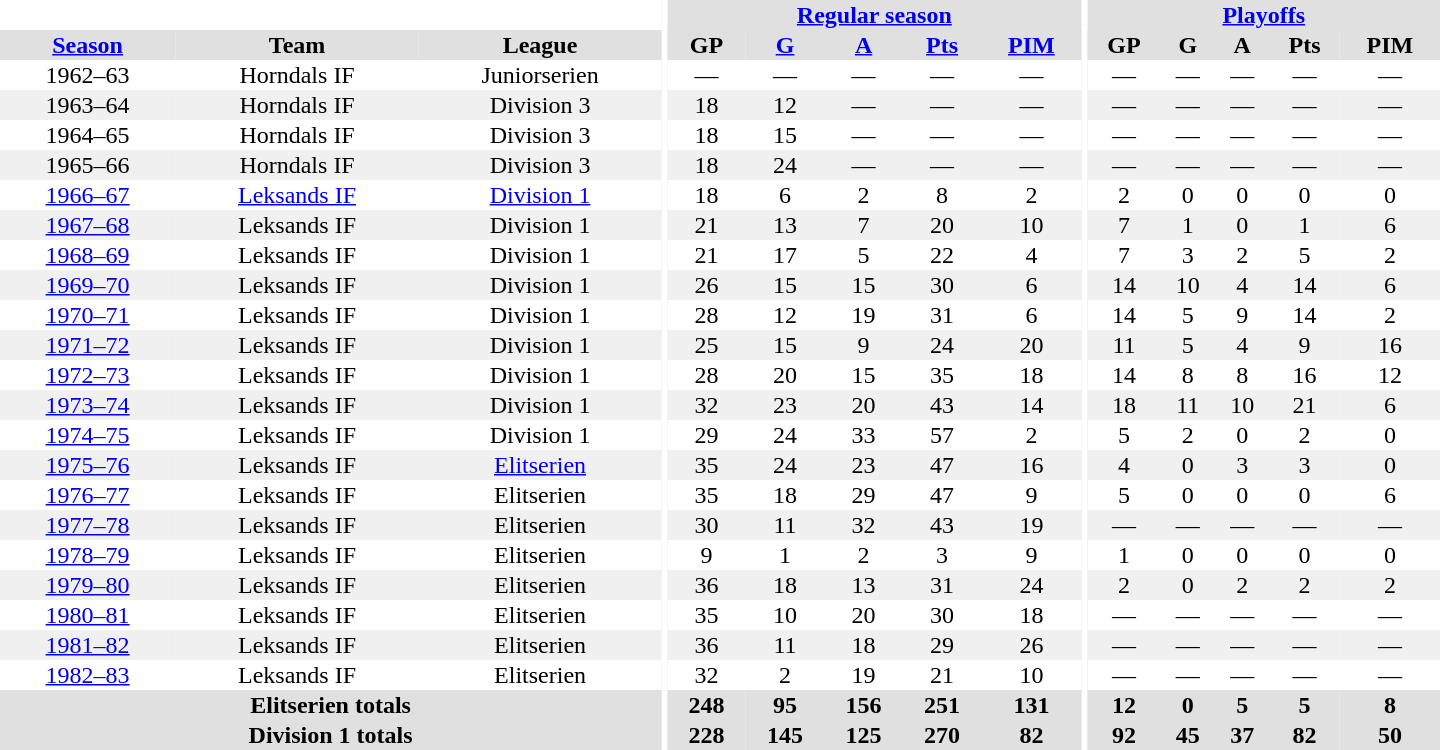<table border="0" cellpadding="1" cellspacing="0" style="text-align:center; width:60em">
<tr bgcolor="#e0e0e0">
<th colspan="3" bgcolor="#ffffff"></th>
<th rowspan="99" bgcolor="#ffffff"></th>
<th colspan="5"><a href='#'>Regular season</a></th>
<th rowspan="99" bgcolor="#ffffff"></th>
<th colspan="5"><a href='#'>Playoffs</a></th>
</tr>
<tr bgcolor="#e0e0e0">
<th><a href='#'>Season</a></th>
<th>Team</th>
<th>League</th>
<th>GP</th>
<th><a href='#'>G</a></th>
<th><a href='#'>A</a></th>
<th><a href='#'>Pts</a></th>
<th><a href='#'>PIM</a></th>
<th>GP</th>
<th>G</th>
<th>A</th>
<th>Pts</th>
<th>PIM</th>
</tr>
<tr>
<td>1962–63</td>
<td>Horndals IF</td>
<td>Juniorserien</td>
<td>—</td>
<td>—</td>
<td>—</td>
<td>—</td>
<td>—</td>
<td>—</td>
<td>—</td>
<td>—</td>
<td>—</td>
<td>—</td>
</tr>
<tr bgcolor="#f0f0f0">
<td>1963–64</td>
<td>Horndals IF</td>
<td>Division 3</td>
<td>18</td>
<td>12</td>
<td>—</td>
<td>—</td>
<td>—</td>
<td>—</td>
<td>—</td>
<td>—</td>
<td>—</td>
<td>—</td>
</tr>
<tr>
<td>1964–65</td>
<td>Horndals IF</td>
<td>Division 3</td>
<td>18</td>
<td>15</td>
<td>—</td>
<td>—</td>
<td>—</td>
<td>—</td>
<td>—</td>
<td>—</td>
<td>—</td>
<td>—</td>
</tr>
<tr bgcolor="#f0f0f0">
<td>1965–66</td>
<td>Horndals IF</td>
<td>Division 3</td>
<td>18</td>
<td>24</td>
<td>—</td>
<td>—</td>
<td>—</td>
<td>—</td>
<td>—</td>
<td>—</td>
<td>—</td>
<td>—</td>
</tr>
<tr>
<td><a href='#'>1966–67</a></td>
<td><a href='#'>Leksands IF</a></td>
<td><a href='#'>Division 1</a></td>
<td>18</td>
<td>6</td>
<td>2</td>
<td>8</td>
<td>2</td>
<td>2</td>
<td>0</td>
<td>0</td>
<td>0</td>
<td>0</td>
</tr>
<tr bgcolor="#f0f0f0">
<td><a href='#'>1967–68</a></td>
<td>Leksands IF</td>
<td>Division 1</td>
<td>21</td>
<td>13</td>
<td>7</td>
<td>20</td>
<td>10</td>
<td>7</td>
<td>1</td>
<td>0</td>
<td>1</td>
<td>6</td>
</tr>
<tr>
<td><a href='#'>1968–69</a></td>
<td>Leksands IF</td>
<td>Division 1</td>
<td>21</td>
<td>17</td>
<td>5</td>
<td>22</td>
<td>4</td>
<td>7</td>
<td>3</td>
<td>2</td>
<td>5</td>
<td>2</td>
</tr>
<tr bgcolor="#f0f0f0">
<td><a href='#'>1969–70</a></td>
<td>Leksands IF</td>
<td>Division 1</td>
<td>26</td>
<td>15</td>
<td>15</td>
<td>30</td>
<td>6</td>
<td>14</td>
<td>10</td>
<td>4</td>
<td>14</td>
<td>6</td>
</tr>
<tr>
<td><a href='#'>1970–71</a></td>
<td>Leksands IF</td>
<td>Division 1</td>
<td>28</td>
<td>12</td>
<td>19</td>
<td>31</td>
<td>6</td>
<td>14</td>
<td>5</td>
<td>9</td>
<td>14</td>
<td>2</td>
</tr>
<tr bgcolor="#f0f0f0">
<td><a href='#'>1971–72</a></td>
<td>Leksands IF</td>
<td>Division 1</td>
<td>25</td>
<td>15</td>
<td>9</td>
<td>24</td>
<td>20</td>
<td>11</td>
<td>5</td>
<td>4</td>
<td>9</td>
<td>16</td>
</tr>
<tr>
<td><a href='#'>1972–73</a></td>
<td>Leksands IF</td>
<td>Division 1</td>
<td>28</td>
<td>20</td>
<td>15</td>
<td>35</td>
<td>18</td>
<td>14</td>
<td>8</td>
<td>8</td>
<td>16</td>
<td>12</td>
</tr>
<tr bgcolor="#f0f0f0">
<td><a href='#'>1973–74</a></td>
<td>Leksands IF</td>
<td>Division 1</td>
<td>32</td>
<td>23</td>
<td>20</td>
<td>43</td>
<td>14</td>
<td>18</td>
<td>11</td>
<td>10</td>
<td>21</td>
<td>6</td>
</tr>
<tr>
<td><a href='#'>1974–75</a></td>
<td>Leksands IF</td>
<td>Division 1</td>
<td>29</td>
<td>24</td>
<td>33</td>
<td>57</td>
<td>2</td>
<td>5</td>
<td>2</td>
<td>0</td>
<td>2</td>
<td>0</td>
</tr>
<tr bgcolor="#f0f0f0">
<td><a href='#'>1975–76</a></td>
<td>Leksands IF</td>
<td><a href='#'>Elitserien</a></td>
<td>35</td>
<td>24</td>
<td>23</td>
<td>47</td>
<td>16</td>
<td>4</td>
<td>0</td>
<td>3</td>
<td>3</td>
<td>0</td>
</tr>
<tr>
<td><a href='#'>1976–77</a></td>
<td>Leksands IF</td>
<td>Elitserien</td>
<td>35</td>
<td>18</td>
<td>29</td>
<td>47</td>
<td>9</td>
<td>5</td>
<td>0</td>
<td>0</td>
<td>0</td>
<td>6</td>
</tr>
<tr bgcolor="#f0f0f0">
<td><a href='#'>1977–78</a></td>
<td>Leksands IF</td>
<td>Elitserien</td>
<td>30</td>
<td>11</td>
<td>32</td>
<td>43</td>
<td>19</td>
<td>—</td>
<td>—</td>
<td>—</td>
<td>—</td>
<td>—</td>
</tr>
<tr>
<td><a href='#'>1978–79</a></td>
<td>Leksands IF</td>
<td>Elitserien</td>
<td>9</td>
<td>1</td>
<td>2</td>
<td>3</td>
<td>9</td>
<td>1</td>
<td>0</td>
<td>0</td>
<td>0</td>
<td>0</td>
</tr>
<tr bgcolor="#f0f0f0">
<td><a href='#'>1979–80</a></td>
<td>Leksands IF</td>
<td>Elitserien</td>
<td>36</td>
<td>18</td>
<td>13</td>
<td>31</td>
<td>24</td>
<td>2</td>
<td>0</td>
<td>2</td>
<td>2</td>
<td>2</td>
</tr>
<tr>
<td><a href='#'>1980–81</a></td>
<td>Leksands IF</td>
<td>Elitserien</td>
<td>35</td>
<td>10</td>
<td>20</td>
<td>30</td>
<td>18</td>
<td>—</td>
<td>—</td>
<td>—</td>
<td>—</td>
<td>—</td>
</tr>
<tr bgcolor="#f0f0f0">
<td><a href='#'>1981–82</a></td>
<td>Leksands IF</td>
<td>Elitserien</td>
<td>36</td>
<td>11</td>
<td>18</td>
<td>29</td>
<td>26</td>
<td>—</td>
<td>—</td>
<td>—</td>
<td>—</td>
<td>—</td>
</tr>
<tr>
<td><a href='#'>1982–83</a></td>
<td>Leksands IF</td>
<td>Elitserien</td>
<td>32</td>
<td>2</td>
<td>19</td>
<td>21</td>
<td>10</td>
<td>—</td>
<td>—</td>
<td>—</td>
<td>—</td>
<td>—</td>
</tr>
<tr>
</tr>
<tr ALIGN="center" bgcolor="#e0e0e0">
<th colspan="3">Elitserien totals</th>
<th ALIGN="center">248</th>
<th ALIGN="center">95</th>
<th ALIGN="center">156</th>
<th ALIGN="center">251</th>
<th ALIGN="center">131</th>
<th ALIGN="center">12</th>
<th ALIGN="center">0</th>
<th ALIGN="center">5</th>
<th ALIGN="center">5</th>
<th ALIGN="center">8</th>
</tr>
<tr>
</tr>
<tr ALIGN="center" bgcolor="#e0e0e0">
<th colspan="3">Division 1 totals</th>
<th ALIGN="center">228</th>
<th ALIGN="center">145</th>
<th ALIGN="center">125</th>
<th ALIGN="center">270</th>
<th ALIGN="center">82</th>
<th ALIGN="center">92</th>
<th ALIGN="center">45</th>
<th ALIGN="center">37</th>
<th ALIGN="center">82</th>
<th ALIGN="center">50</th>
</tr>
</table>
